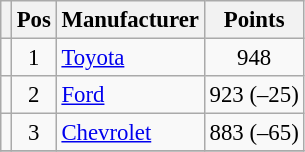<table class="wikitable" style="font-size: 95%">
<tr>
<th></th>
<th>Pos</th>
<th>Manufacturer</th>
<th>Points</th>
</tr>
<tr>
<td align="left"></td>
<td style="text-align:center;">1</td>
<td><a href='#'>Toyota</a></td>
<td style="text-align:center;">948</td>
</tr>
<tr>
<td align="left"></td>
<td style="text-align:center;">2</td>
<td><a href='#'>Ford</a></td>
<td style="text-align:center;">923 (–25)</td>
</tr>
<tr>
<td align="left"></td>
<td style="text-align:center;">3</td>
<td><a href='#'>Chevrolet</a></td>
<td style="text-align:center;">883 (–65)</td>
</tr>
<tr class="sortbottom">
</tr>
</table>
